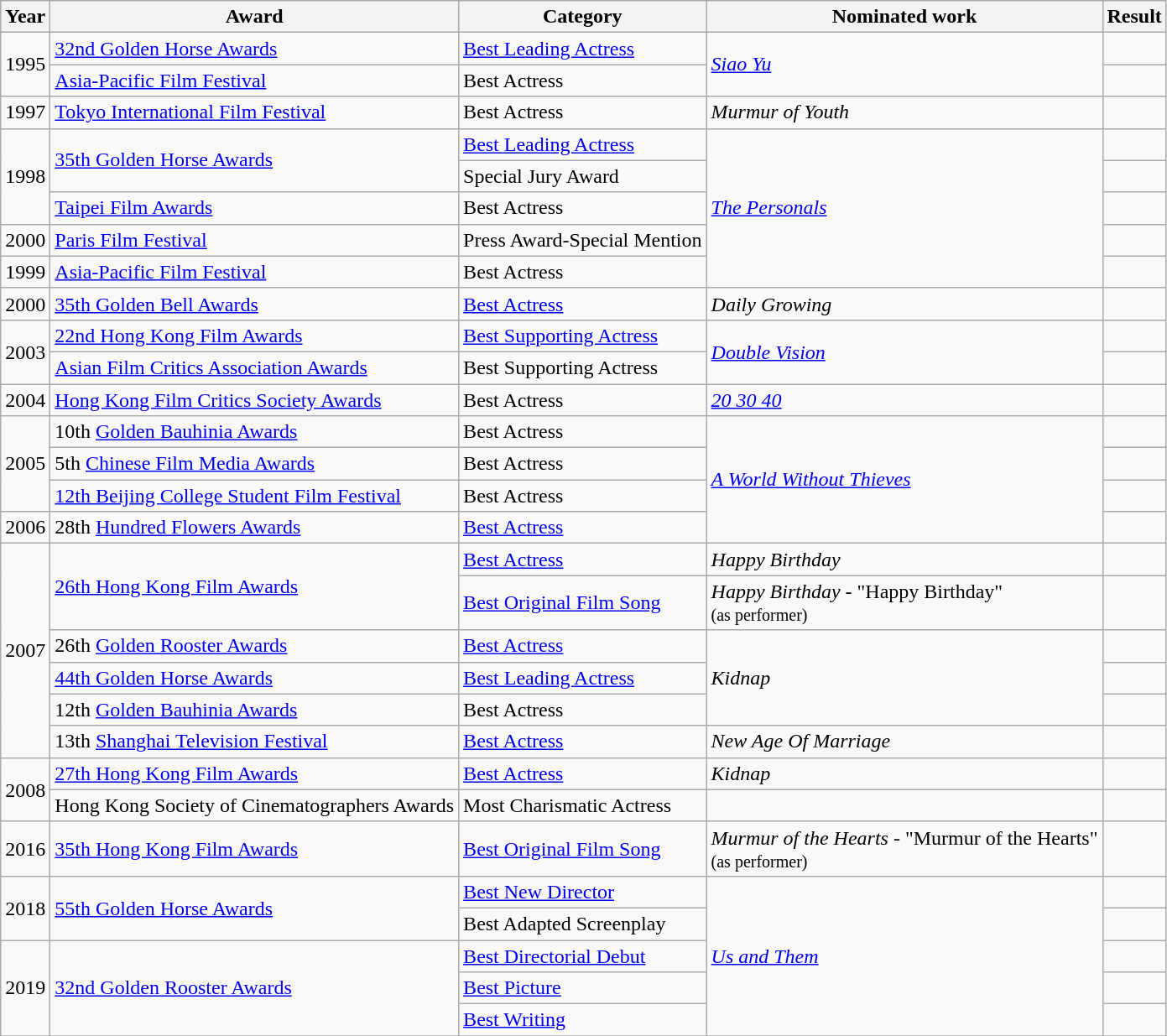<table class="wikitable sortable">
<tr>
<th>Year</th>
<th>Award</th>
<th>Category</th>
<th>Nominated work</th>
<th>Result</th>
</tr>
<tr>
<td rowspan=2>1995</td>
<td><a href='#'>32nd Golden Horse Awards</a></td>
<td><a href='#'>Best Leading Actress</a></td>
<td rowspan=2><em><a href='#'>Siao Yu</a></em></td>
<td></td>
</tr>
<tr>
<td><a href='#'>Asia-Pacific Film Festival</a></td>
<td>Best Actress</td>
<td></td>
</tr>
<tr>
<td>1997</td>
<td><a href='#'>Tokyo International Film Festival</a></td>
<td>Best Actress</td>
<td><em>Murmur of Youth</em></td>
<td></td>
</tr>
<tr>
<td rowspan=3>1998</td>
<td rowspan=2><a href='#'>35th Golden Horse Awards</a></td>
<td><a href='#'>Best Leading Actress</a></td>
<td rowspan=5><em><a href='#'>The Personals</a></em></td>
<td></td>
</tr>
<tr>
<td>Special Jury Award</td>
<td></td>
</tr>
<tr>
<td><a href='#'>Taipei Film Awards</a></td>
<td>Best Actress</td>
<td></td>
</tr>
<tr>
<td>2000</td>
<td><a href='#'>Paris Film Festival</a></td>
<td>Press Award-Special Mention</td>
<td></td>
</tr>
<tr>
<td>1999</td>
<td><a href='#'>Asia-Pacific Film Festival</a></td>
<td>Best Actress</td>
<td></td>
</tr>
<tr>
<td>2000</td>
<td><a href='#'>35th Golden Bell Awards</a></td>
<td><a href='#'>Best Actress</a></td>
<td><em>Daily Growing</em></td>
<td></td>
</tr>
<tr>
<td rowspan=2>2003</td>
<td><a href='#'>22nd Hong Kong Film Awards</a></td>
<td><a href='#'>Best Supporting Actress</a></td>
<td rowspan=2><em><a href='#'>Double Vision</a></em></td>
<td></td>
</tr>
<tr>
<td><a href='#'>Asian Film Critics Association Awards</a></td>
<td>Best Supporting Actress</td>
<td></td>
</tr>
<tr>
<td>2004</td>
<td><a href='#'>Hong Kong Film Critics Society Awards</a></td>
<td>Best Actress</td>
<td><em><a href='#'>20 30 40</a></em></td>
<td></td>
</tr>
<tr>
<td rowspan=3>2005</td>
<td>10th <a href='#'>Golden Bauhinia Awards</a></td>
<td>Best Actress</td>
<td rowspan=4><em><a href='#'>A World Without Thieves</a></em></td>
<td></td>
</tr>
<tr>
<td>5th <a href='#'>Chinese Film Media Awards</a></td>
<td>Best Actress</td>
<td></td>
</tr>
<tr>
<td><a href='#'>12th Beijing College Student Film Festival</a></td>
<td>Best Actress</td>
<td></td>
</tr>
<tr>
<td>2006</td>
<td>28th <a href='#'>Hundred Flowers Awards</a></td>
<td><a href='#'>Best Actress</a></td>
<td></td>
</tr>
<tr>
<td rowspan=6>2007</td>
<td rowspan=2><a href='#'>26th Hong Kong Film Awards</a></td>
<td><a href='#'>Best Actress</a></td>
<td><em>Happy Birthday</em></td>
<td></td>
</tr>
<tr>
<td><a href='#'>Best Original Film Song</a></td>
<td><em>Happy Birthday</em> - "Happy Birthday"<br><small>(as performer)</small></td>
<td></td>
</tr>
<tr>
<td>26th <a href='#'>Golden Rooster Awards</a></td>
<td><a href='#'>Best Actress</a></td>
<td rowspan=3><em>Kidnap</em></td>
<td></td>
</tr>
<tr>
<td><a href='#'>44th Golden Horse Awards</a></td>
<td><a href='#'>Best Leading Actress</a></td>
<td></td>
</tr>
<tr>
<td>12th  <a href='#'>Golden Bauhinia Awards</a></td>
<td>Best Actress</td>
<td></td>
</tr>
<tr>
<td>13th <a href='#'>Shanghai Television Festival</a></td>
<td><a href='#'>Best Actress</a></td>
<td><em>New Age Of Marriage</em></td>
<td></td>
</tr>
<tr>
<td rowspan=2>2008</td>
<td><a href='#'>27th Hong Kong Film Awards</a></td>
<td><a href='#'>Best Actress</a></td>
<td><em>Kidnap</em></td>
<td></td>
</tr>
<tr>
<td>Hong Kong Society of Cinematographers Awards</td>
<td>Most Charismatic Actress</td>
<td></td>
<td></td>
</tr>
<tr>
<td>2016</td>
<td><a href='#'>35th Hong Kong Film Awards</a></td>
<td><a href='#'>Best Original Film Song</a></td>
<td><em>Murmur of the Hearts</em> - "Murmur of the Hearts" <br><small>(as performer)</small></td>
<td></td>
</tr>
<tr>
<td rowspan=2>2018</td>
<td rowspan=2><a href='#'>55th Golden Horse Awards</a></td>
<td><a href='#'>Best New Director</a></td>
<td rowspan=5><em><a href='#'>Us and Them</a></em></td>
<td></td>
</tr>
<tr>
<td>Best Adapted Screenplay</td>
<td></td>
</tr>
<tr>
<td rowspan=3>2019</td>
<td rowspan=3><a href='#'>32nd Golden Rooster Awards</a></td>
<td><a href='#'>Best Directorial Debut</a></td>
<td></td>
</tr>
<tr>
<td><a href='#'>Best Picture</a></td>
<td></td>
</tr>
<tr>
<td><a href='#'>Best Writing</a></td>
<td></td>
</tr>
<tr>
</tr>
</table>
